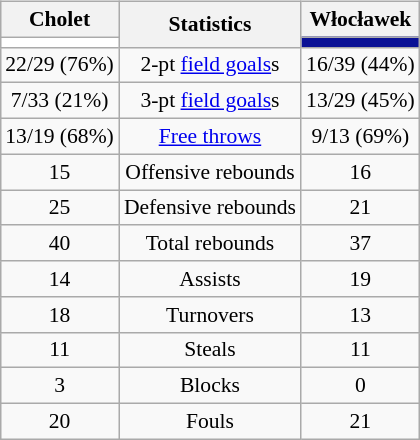<table style="width:100%;">
<tr>
<td valign=top align=right width=33%><br>












</td>
<td style="vertical-align:top; align:center; width:33%;"><br><table style="width:100%;">
<tr>
<td style="width=50%;"></td>
<td></td>
<td style="width=50%;"></td>
</tr>
</table>
<table class="wikitable" style="font-size:90%; text-align:center; margin:auto;" align=center>
<tr>
<th>Cholet</th>
<th rowspan=2>Statistics</th>
<th>Włocławek</th>
</tr>
<tr>
<td style="background:white;"></td>
<td style="background:#0A1195;"></td>
</tr>
<tr>
<td>22/29 (76%)</td>
<td>2-pt <a href='#'>field goals</a>s</td>
<td>16/39 (44%)</td>
</tr>
<tr>
<td>7/33 (21%)</td>
<td>3-pt <a href='#'>field goals</a>s</td>
<td>13/29 (45%)</td>
</tr>
<tr>
<td>13/19 (68%)</td>
<td><a href='#'>Free throws</a></td>
<td>9/13 (69%)</td>
</tr>
<tr>
<td>15</td>
<td>Offensive rebounds</td>
<td>16</td>
</tr>
<tr>
<td>25</td>
<td>Defensive rebounds</td>
<td>21</td>
</tr>
<tr>
<td>40</td>
<td>Total rebounds</td>
<td>37</td>
</tr>
<tr>
<td>14</td>
<td>Assists</td>
<td>19</td>
</tr>
<tr>
<td>18</td>
<td>Turnovers</td>
<td>13</td>
</tr>
<tr>
<td>11</td>
<td>Steals</td>
<td>11</td>
</tr>
<tr>
<td>3</td>
<td>Blocks</td>
<td>0</td>
</tr>
<tr>
<td>20</td>
<td>Fouls</td>
<td>21</td>
</tr>
</table>
</td>
<td style="vertical-align:top; align:left; width:33%;"><br>













</td>
</tr>
</table>
